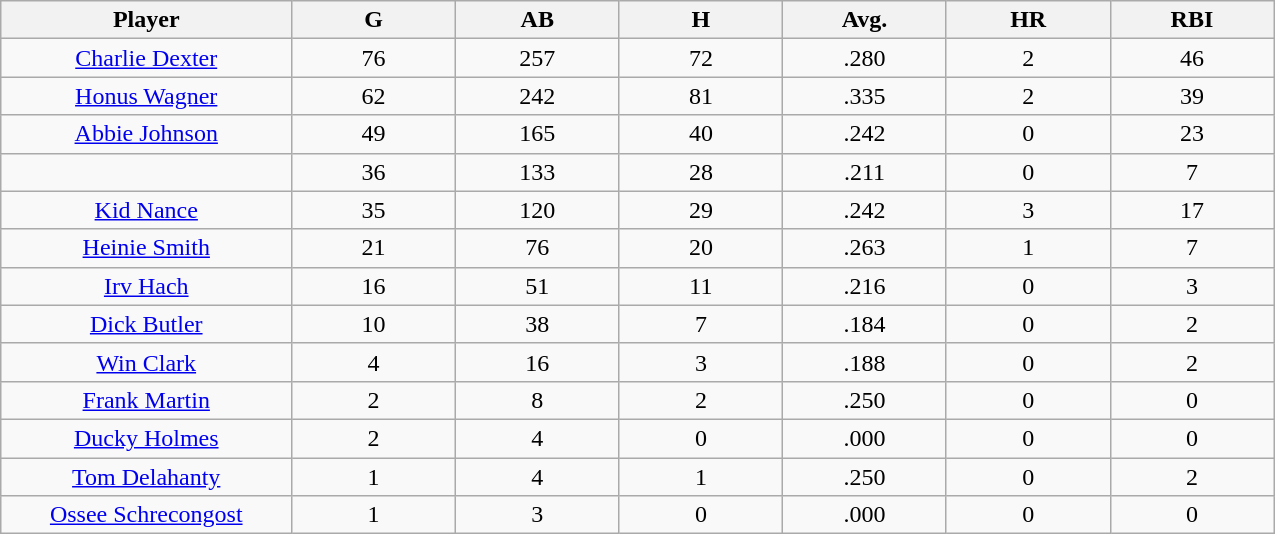<table class="wikitable sortable">
<tr>
<th bgcolor="#DDDDFF" width="16%">Player</th>
<th bgcolor="#DDDDFF" width="9%">G</th>
<th bgcolor="#DDDDFF" width="9%">AB</th>
<th bgcolor="#DDDDFF" width="9%">H</th>
<th bgcolor="#DDDDFF" width="9%">Avg.</th>
<th bgcolor="#DDDDFF" width="9%">HR</th>
<th bgcolor="#DDDDFF" width="9%">RBI</th>
</tr>
<tr align="center">
<td><a href='#'>Charlie Dexter</a></td>
<td>76</td>
<td>257</td>
<td>72</td>
<td>.280</td>
<td>2</td>
<td>46</td>
</tr>
<tr align=center>
<td><a href='#'>Honus Wagner</a></td>
<td>62</td>
<td>242</td>
<td>81</td>
<td>.335</td>
<td>2</td>
<td>39</td>
</tr>
<tr align=center>
<td><a href='#'>Abbie Johnson</a></td>
<td>49</td>
<td>165</td>
<td>40</td>
<td>.242</td>
<td>0</td>
<td>23</td>
</tr>
<tr align=center>
<td></td>
<td>36</td>
<td>133</td>
<td>28</td>
<td>.211</td>
<td>0</td>
<td>7</td>
</tr>
<tr align="center">
<td><a href='#'>Kid Nance</a></td>
<td>35</td>
<td>120</td>
<td>29</td>
<td>.242</td>
<td>3</td>
<td>17</td>
</tr>
<tr align=center>
<td><a href='#'>Heinie Smith</a></td>
<td>21</td>
<td>76</td>
<td>20</td>
<td>.263</td>
<td>1</td>
<td>7</td>
</tr>
<tr align=center>
<td><a href='#'>Irv Hach</a></td>
<td>16</td>
<td>51</td>
<td>11</td>
<td>.216</td>
<td>0</td>
<td>3</td>
</tr>
<tr align=center>
<td><a href='#'>Dick Butler</a></td>
<td>10</td>
<td>38</td>
<td>7</td>
<td>.184</td>
<td>0</td>
<td>2</td>
</tr>
<tr align=center>
<td><a href='#'>Win Clark</a></td>
<td>4</td>
<td>16</td>
<td>3</td>
<td>.188</td>
<td>0</td>
<td>2</td>
</tr>
<tr align=center>
<td><a href='#'>Frank Martin</a></td>
<td>2</td>
<td>8</td>
<td>2</td>
<td>.250</td>
<td>0</td>
<td>0</td>
</tr>
<tr align=center>
<td><a href='#'>Ducky Holmes</a></td>
<td>2</td>
<td>4</td>
<td>0</td>
<td>.000</td>
<td>0</td>
<td>0</td>
</tr>
<tr align=center>
<td><a href='#'>Tom Delahanty</a></td>
<td>1</td>
<td>4</td>
<td>1</td>
<td>.250</td>
<td>0</td>
<td>2</td>
</tr>
<tr align=center>
<td><a href='#'>Ossee Schrecongost</a></td>
<td>1</td>
<td>3</td>
<td>0</td>
<td>.000</td>
<td>0</td>
<td>0</td>
</tr>
</table>
